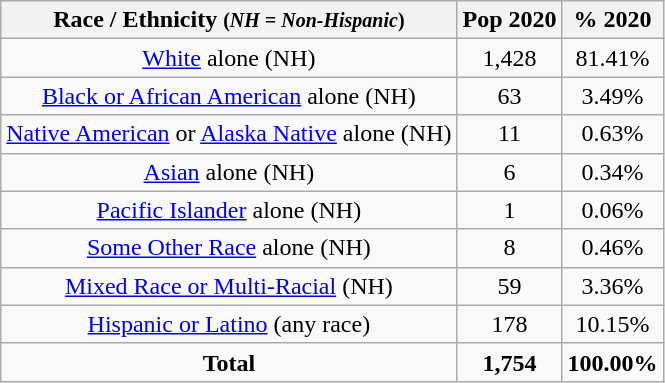<table class="wikitable" style="text-align:center;">
<tr>
<th>Race / Ethnicity <small>(<em>NH = Non-Hispanic</em>)</small></th>
<th>Pop 2020</th>
<th>% 2020</th>
</tr>
<tr>
<td><a href='#'>White</a> alone (NH)</td>
<td>1,428</td>
<td>81.41%</td>
</tr>
<tr>
<td><a href='#'>Black or African American</a> alone (NH)</td>
<td>63</td>
<td>3.49%</td>
</tr>
<tr>
<td><a href='#'>Native American</a> or <a href='#'>Alaska Native</a> alone (NH)</td>
<td>11</td>
<td>0.63%</td>
</tr>
<tr>
<td><a href='#'>Asian</a> alone (NH)</td>
<td>6</td>
<td>0.34%</td>
</tr>
<tr>
<td><a href='#'>Pacific Islander</a> alone (NH)</td>
<td>1</td>
<td>0.06%</td>
</tr>
<tr>
<td><a href='#'>Some Other Race</a> alone (NH)</td>
<td>8</td>
<td>0.46%</td>
</tr>
<tr>
<td><a href='#'>Mixed Race or Multi-Racial</a> (NH)</td>
<td>59</td>
<td>3.36%</td>
</tr>
<tr>
<td><a href='#'>Hispanic or Latino</a> (any race)</td>
<td>178</td>
<td>10.15%</td>
</tr>
<tr>
<td><strong>Total</strong></td>
<td><strong>1,754</strong></td>
<td><strong>100.00%</strong></td>
</tr>
</table>
